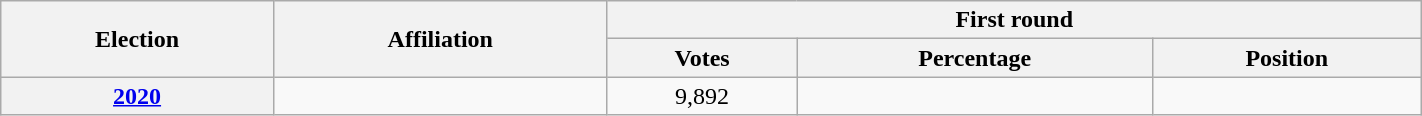<table class=wikitable width=75%>
<tr>
<th rowspan=2>Election</th>
<th rowspan=2>Affiliation</th>
<th colspan=3>First round</th>
</tr>
<tr>
<th>Votes</th>
<th>Percentage</th>
<th>Position</th>
</tr>
<tr align=center>
<th><a href='#'>2020</a></th>
<td></td>
<td>9,892</td>
<td></td>
<td></td>
</tr>
</table>
